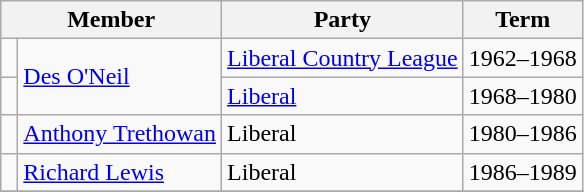<table class="wikitable">
<tr>
<th colspan="2">Member</th>
<th>Party</th>
<th>Term</th>
</tr>
<tr>
<td> </td>
<td rowspan="2"><a href='#'>Des O'Neil</a></td>
<td><a href='#'>Liberal Country League</a></td>
<td>1962–1968</td>
</tr>
<tr>
<td> </td>
<td><a href='#'>Liberal</a></td>
<td>1968–1980</td>
</tr>
<tr>
<td> </td>
<td><a href='#'>Anthony Trethowan</a></td>
<td>Liberal</td>
<td>1980–1986</td>
</tr>
<tr>
<td> </td>
<td><a href='#'>Richard Lewis</a></td>
<td>Liberal</td>
<td>1986–1989</td>
</tr>
<tr>
</tr>
</table>
